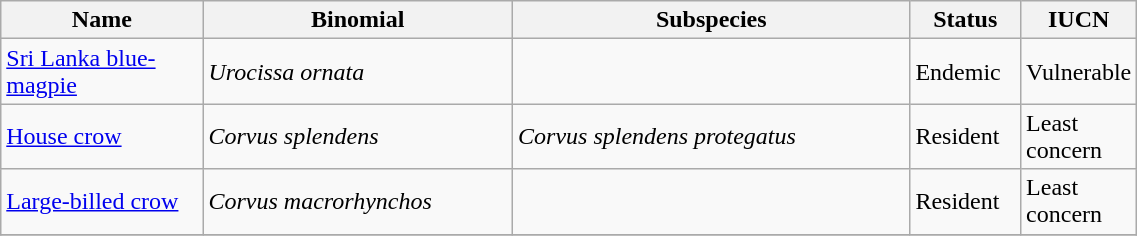<table width=60% class="wikitable">
<tr>
<th width=20%>Name</th>
<th width=30%>Binomial</th>
<th width=40%>Subspecies</th>
<th width=30%>Status</th>
<th width=30%>IUCN</th>
</tr>
<tr>
<td><a href='#'>Sri Lanka blue-magpie</a><br></td>
<td><em>Urocissa ornata</em></td>
<td></td>
<td>Endemic</td>
<td>Vulnerable</td>
</tr>
<tr>
<td><a href='#'>House crow</a><br></td>
<td><em>Corvus splendens</em></td>
<td><em>Corvus splendens protegatus</em></td>
<td>Resident</td>
<td>Least concern</td>
</tr>
<tr>
<td><a href='#'>Large-billed crow</a><br></td>
<td><em>Corvus macrorhynchos</em></td>
<td></td>
<td>Resident</td>
<td>Least concern</td>
</tr>
<tr>
</tr>
</table>
